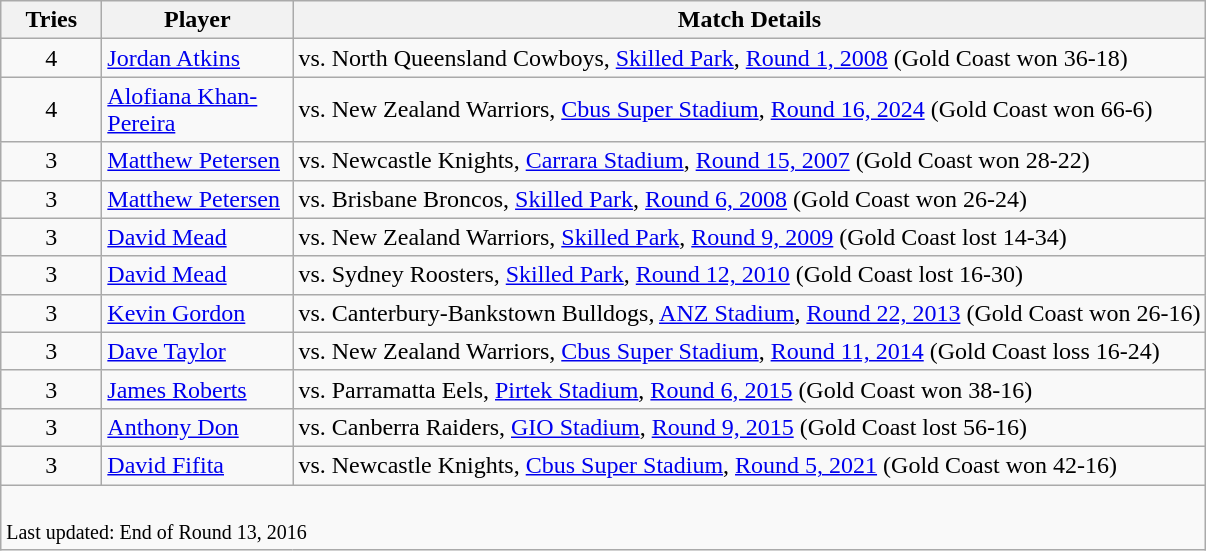<table class="wikitable" style="text-align:left;">
<tr>
<th width="60">Tries</th>
<th width="120">Player</th>
<th>Match Details</th>
</tr>
<tr>
<td style="text-align:center;">4</td>
<td><a href='#'>Jordan Atkins</a></td>
<td>vs. North Queensland Cowboys, <a href='#'>Skilled Park</a>, <a href='#'>Round 1, 2008</a> (Gold Coast won 36-18)</td>
</tr>
<tr>
<td style="text-align:center;">4</td>
<td><a href='#'>Alofiana Khan-Pereira</a></td>
<td>vs. New Zealand Warriors, <a href='#'>Cbus Super Stadium</a>, <a href='#'>Round 16, 2024</a> (Gold Coast won 66-6)</td>
</tr>
<tr>
<td style="text-align:center;">3</td>
<td><a href='#'>Matthew Petersen</a></td>
<td>vs. Newcastle Knights, <a href='#'>Carrara Stadium</a>, <a href='#'>Round 15, 2007</a> (Gold Coast won 28-22)</td>
</tr>
<tr>
<td style="text-align:center;">3</td>
<td><a href='#'>Matthew Petersen</a></td>
<td>vs. Brisbane Broncos, <a href='#'>Skilled Park</a>, <a href='#'>Round 6, 2008</a> (Gold Coast won 26-24)</td>
</tr>
<tr>
<td style="text-align:center;">3</td>
<td><a href='#'>David Mead</a></td>
<td>vs. New Zealand Warriors, <a href='#'>Skilled Park</a>, <a href='#'>Round 9, 2009</a> (Gold Coast lost 14-34)</td>
</tr>
<tr>
<td style="text-align:center;">3</td>
<td><a href='#'>David Mead</a></td>
<td>vs. Sydney Roosters, <a href='#'>Skilled Park</a>, <a href='#'>Round 12, 2010</a> (Gold Coast lost 16-30)</td>
</tr>
<tr>
<td style="text-align:center;">3</td>
<td><a href='#'>Kevin Gordon</a></td>
<td>vs. Canterbury-Bankstown Bulldogs, <a href='#'>ANZ Stadium</a>, <a href='#'>Round 22, 2013</a> (Gold Coast won 26-16)</td>
</tr>
<tr>
<td style="text-align:center;">3</td>
<td><a href='#'>Dave Taylor</a></td>
<td>vs. New Zealand Warriors, <a href='#'>Cbus Super Stadium</a>, <a href='#'>Round 11, 2014</a> (Gold Coast loss 16-24)</td>
</tr>
<tr>
<td style="text-align:center;">3</td>
<td><a href='#'>James Roberts</a></td>
<td>vs. Parramatta Eels, <a href='#'>Pirtek Stadium</a>, <a href='#'>Round 6, 2015</a> (Gold Coast won 38-16)</td>
</tr>
<tr>
<td style="text-align:center;">3</td>
<td><a href='#'>Anthony Don</a></td>
<td>vs. Canberra Raiders, <a href='#'>GIO Stadium</a>, <a href='#'>Round 9, 2015</a> (Gold Coast lost 56-16)</td>
</tr>
<tr>
<td style="text-align:center;">3</td>
<td><a href='#'>David Fifita</a></td>
<td>vs. Newcastle Knights, <a href='#'>Cbus Super Stadium</a>, <a href='#'>Round 5, 2021</a> (Gold Coast won 42-16)</td>
</tr>
<tr class="sortbottom">
<td colspan=3><br><small>Last updated: End of Round 13, 2016</small></td>
</tr>
</table>
